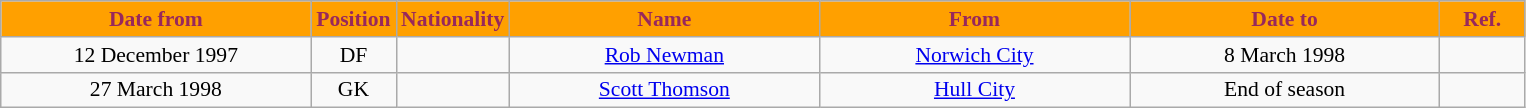<table class="wikitable"  style="text-align:center; font-size:90%; ">
<tr>
<th style="background:#ffa000; color:#98285c; width:200px;">Date from</th>
<th style="background:#ffa000; color:#98285c; width:50px;">Position</th>
<th style="background:#ffa000; color:#98285c; width:50px;">Nationality</th>
<th style="background:#ffa000; color:#98285c; width:200px;">Name</th>
<th style="background:#ffa000; color:#98285c; width:200px;">From</th>
<th style="background:#ffa000; color:#98285c; width:200px;">Date to</th>
<th style="background:#ffa000; color:#98285c; width:50px;">Ref.</th>
</tr>
<tr>
<td>12 December 1997</td>
<td>DF</td>
<td></td>
<td><a href='#'>Rob Newman</a></td>
<td><a href='#'>Norwich City</a></td>
<td>8 March 1998</td>
<td></td>
</tr>
<tr>
<td>27 March 1998</td>
<td>GK</td>
<td></td>
<td><a href='#'>Scott Thomson</a></td>
<td><a href='#'>Hull City</a></td>
<td>End of season</td>
<td></td>
</tr>
</table>
